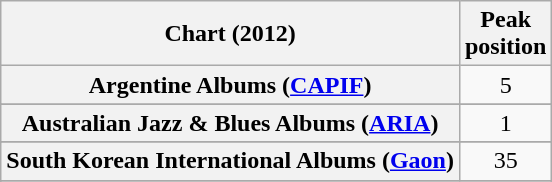<table class="wikitable sortable plainrowheaders" style="text-align:center">
<tr>
<th scope="col">Chart (2012)</th>
<th scope="col">Peak<br>position</th>
</tr>
<tr>
<th scope="row">Argentine Albums (<a href='#'>CAPIF</a>)</th>
<td>5</td>
</tr>
<tr>
</tr>
<tr>
<th scope="row">Australian Jazz & Blues Albums (<a href='#'>ARIA</a>)</th>
<td>1</td>
</tr>
<tr>
</tr>
<tr>
</tr>
<tr>
</tr>
<tr>
</tr>
<tr>
</tr>
<tr>
</tr>
<tr>
</tr>
<tr>
</tr>
<tr>
</tr>
<tr>
<th scope="row">South Korean International Albums (<a href='#'>Gaon</a>)</th>
<td>35</td>
</tr>
<tr>
</tr>
<tr>
</tr>
<tr>
</tr>
<tr>
</tr>
<tr>
</tr>
</table>
